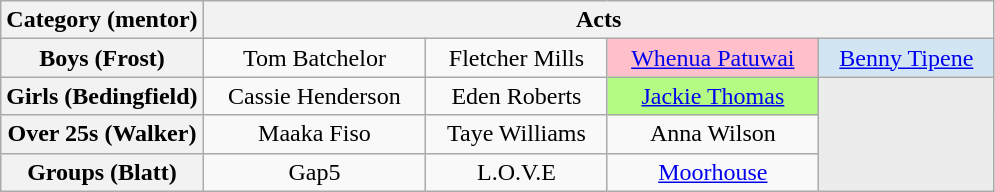<table class="wikitable" style="text-align:center">
<tr>
<th spope="col">Category (mentor)</th>
<th scope="col" colspan="12" style="width:520px;">Acts</th>
</tr>
<tr>
<th scope="row">Boys (Frost)</th>
<td>Tom Batchelor</td>
<td>Fletcher Mills</td>
<td style="background:pink;"><a href='#'>Whenua Patuwai</a></td>
<td style="background:#D1E5F3;"><a href='#'>Benny Tipene</a></td>
</tr>
<tr>
<th scope="row">Girls (Bedingfield)</th>
<td>Cassie Henderson</td>
<td>Eden Roberts</td>
<td style="background:#B4FB84;"><a href='#'>Jackie Thomas</a></td>
<td rowspan="3" bgcolor="ececec"></td>
</tr>
<tr>
<th scope="row">Over 25s (Walker)</th>
<td>Maaka Fiso</td>
<td>Taye Williams</td>
<td>Anna Wilson</td>
</tr>
<tr>
<th scope="row">Groups (Blatt)</th>
<td>Gap5</td>
<td>L.O.V.E</td>
<td><a href='#'>Moorhouse</a></td>
</tr>
</table>
